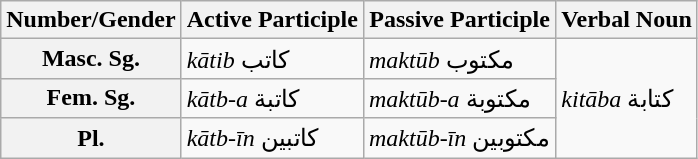<table class="wikitable">
<tr>
<th>Number/Gender</th>
<th> Active Participle</th>
<th> Passive Participle</th>
<th> Verbal Noun</th>
</tr>
<tr>
<th>Masc. Sg.</th>
<td><em>kātib</em> كاتب</td>
<td><em>maktūb</em> مكتوب</td>
<td rowspan="3"><em>kitāba</em> كتابة</td>
</tr>
<tr>
<th>Fem. Sg.</th>
<td><em>kātb-a</em> كاتبة</td>
<td><em>maktūb-a</em> مكتوبة</td>
</tr>
<tr>
<th>Pl.</th>
<td><em>kātb-īn</em> كاتبين</td>
<td><em>maktūb-īn</em> مكتوبين</td>
</tr>
</table>
